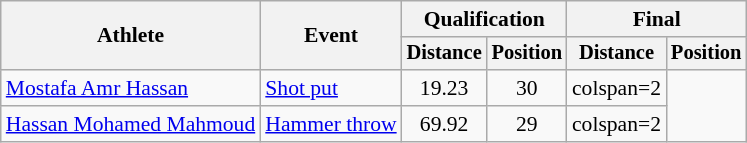<table class=wikitable style="font-size:90%">
<tr>
<th rowspan="2">Athlete</th>
<th rowspan="2">Event</th>
<th colspan="2">Qualification</th>
<th colspan="2">Final</th>
</tr>
<tr style="font-size:95%">
<th>Distance</th>
<th>Position</th>
<th>Distance</th>
<th>Position</th>
</tr>
<tr style=text-align:center>
<td style=text-align:left><a href='#'>Mostafa Amr Hassan</a></td>
<td style=text-align:left rowspan=1><a href='#'>Shot put</a></td>
<td>19.23</td>
<td>30</td>
<td>colspan=2 </td>
</tr>
<tr style=text-align:center>
<td style=text-align:left><a href='#'>Hassan Mohamed Mahmoud</a></td>
<td style=text-align:left  rowspan=1><a href='#'>Hammer throw</a></td>
<td>69.92</td>
<td>29</td>
<td>colspan=2 </td>
</tr>
</table>
